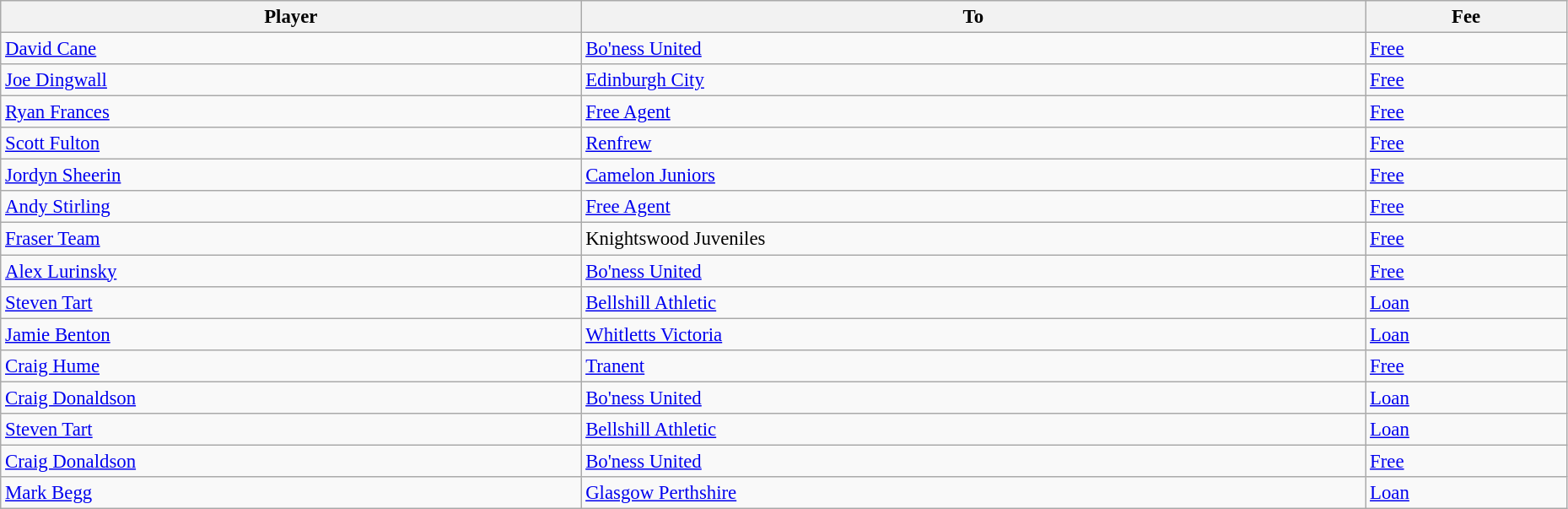<table class="wikitable" style="text-align:center; font-size:95%;width:98%; text-align:left">
<tr>
<th>Player</th>
<th>To</th>
<th>Fee</th>
</tr>
<tr>
<td> <a href='#'>David Cane</a></td>
<td> <a href='#'>Bo'ness United</a></td>
<td><a href='#'>Free</a></td>
</tr>
<tr>
<td> <a href='#'>Joe Dingwall</a></td>
<td> <a href='#'>Edinburgh City</a></td>
<td><a href='#'>Free</a></td>
</tr>
<tr>
<td> <a href='#'>Ryan Frances</a></td>
<td><a href='#'>Free Agent</a></td>
<td><a href='#'>Free</a></td>
</tr>
<tr>
<td> <a href='#'>Scott Fulton</a></td>
<td> <a href='#'>Renfrew</a></td>
<td><a href='#'>Free</a></td>
</tr>
<tr>
<td> <a href='#'>Jordyn Sheerin</a></td>
<td> <a href='#'>Camelon Juniors</a></td>
<td><a href='#'>Free</a></td>
</tr>
<tr>
<td> <a href='#'>Andy Stirling</a></td>
<td><a href='#'>Free Agent</a></td>
<td><a href='#'>Free</a></td>
</tr>
<tr>
<td> <a href='#'>Fraser Team</a></td>
<td> Knightswood Juveniles</td>
<td><a href='#'>Free</a></td>
</tr>
<tr>
<td> <a href='#'>Alex Lurinsky</a></td>
<td> <a href='#'>Bo'ness United</a></td>
<td><a href='#'>Free</a></td>
</tr>
<tr>
<td> <a href='#'>Steven Tart</a></td>
<td> <a href='#'>Bellshill Athletic</a></td>
<td><a href='#'>Loan</a></td>
</tr>
<tr>
<td> <a href='#'>Jamie Benton</a></td>
<td> <a href='#'>Whitletts Victoria</a></td>
<td><a href='#'>Loan</a></td>
</tr>
<tr>
<td> <a href='#'>Craig Hume</a></td>
<td> <a href='#'>Tranent</a></td>
<td><a href='#'>Free</a></td>
</tr>
<tr>
<td> <a href='#'>Craig Donaldson</a></td>
<td> <a href='#'>Bo'ness United</a></td>
<td><a href='#'>Loan</a></td>
</tr>
<tr>
<td> <a href='#'>Steven Tart</a></td>
<td> <a href='#'>Bellshill Athletic</a></td>
<td><a href='#'>Loan</a></td>
</tr>
<tr>
<td> <a href='#'>Craig Donaldson</a></td>
<td> <a href='#'>Bo'ness United</a></td>
<td><a href='#'>Free</a></td>
</tr>
<tr>
<td> <a href='#'>Mark Begg</a></td>
<td> <a href='#'>Glasgow Perthshire</a></td>
<td><a href='#'>Loan</a></td>
</tr>
</table>
